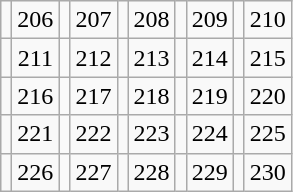<table class="wikitable" style="text-align:center">
<tr>
<td></td>
<td>206<br><big></big></td>
<td></td>
<td>207<br><big></big></td>
<td></td>
<td>208<br><big></big></td>
<td></td>
<td>209<br><big></big></td>
<td></td>
<td>210<br><big></big></td>
</tr>
<tr>
<td></td>
<td>211<br><big></big></td>
<td></td>
<td>212<br><big></big></td>
<td></td>
<td>213<br><big></big></td>
<td></td>
<td>214<br><big></big></td>
<td></td>
<td>215<br><big></big></td>
</tr>
<tr>
<td></td>
<td>216<br><big></big></td>
<td></td>
<td>217<br><big></big></td>
<td></td>
<td>218<br><big></big></td>
<td></td>
<td>219<br><big></big></td>
<td></td>
<td>220<br><big></big></td>
</tr>
<tr>
<td></td>
<td>221<br><big></big></td>
<td></td>
<td>222<br><big></big></td>
<td></td>
<td>223<br><big></big></td>
<td></td>
<td>224<br><big></big></td>
<td></td>
<td>225<br><big></big></td>
</tr>
<tr>
<td></td>
<td>226<br><big></big></td>
<td></td>
<td>227<br><big></big></td>
<td></td>
<td>228<br><big></big></td>
<td></td>
<td>229<br><big></big></td>
<td></td>
<td>230<br><big></big></td>
</tr>
</table>
